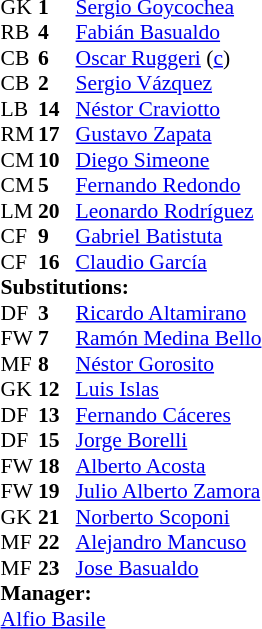<table style="font-size:90%; margin:0.2em auto;" cellspacing="0" cellpadding="0">
<tr |no=22|pos=MF|name=>
<th width="25"></th>
<th width="25"></th>
</tr>
<tr>
<td>GK</td>
<td><strong>1</strong></td>
<td><a href='#'>Sergio Goycochea</a></td>
</tr>
<tr>
<td>RB</td>
<td><strong>4</strong></td>
<td><a href='#'>Fabián Basualdo</a></td>
<td></td>
</tr>
<tr>
<td>CB</td>
<td><strong>6</strong></td>
<td><a href='#'>Oscar Ruggeri</a> (<a href='#'>c</a>)</td>
<td></td>
<td></td>
</tr>
<tr>
<td>CB</td>
<td><strong>2</strong></td>
<td><a href='#'>Sergio Vázquez</a></td>
</tr>
<tr>
<td>LB</td>
<td><strong>14</strong></td>
<td><a href='#'>Néstor Craviotto</a></td>
</tr>
<tr>
<td>RM</td>
<td><strong>17</strong></td>
<td><a href='#'>Gustavo Zapata</a></td>
</tr>
<tr>
<td>CM</td>
<td><strong>10</strong></td>
<td><a href='#'>Diego Simeone</a></td>
</tr>
<tr>
<td>CM</td>
<td><strong>5</strong></td>
<td><a href='#'>Fernando Redondo</a></td>
<td></td>
<td></td>
</tr>
<tr>
<td>LM</td>
<td><strong>20</strong></td>
<td><a href='#'>Leonardo Rodríguez</a></td>
<td></td>
<td></td>
</tr>
<tr>
<td>CF</td>
<td><strong>9</strong></td>
<td><a href='#'>Gabriel Batistuta</a></td>
<td></td>
</tr>
<tr>
<td>CF</td>
<td><strong>16</strong></td>
<td><a href='#'>Claudio García</a></td>
<td></td>
</tr>
<tr>
<td colspan=3><strong>Substitutions:</strong></td>
</tr>
<tr>
<td>DF</td>
<td><strong>3</strong></td>
<td><a href='#'>Ricardo Altamirano</a></td>
</tr>
<tr>
<td>FW</td>
<td><strong>7</strong></td>
<td><a href='#'>Ramón Medina Bello</a></td>
</tr>
<tr>
<td>MF</td>
<td><strong>8</strong></td>
<td><a href='#'>Néstor Gorosito</a></td>
<td></td>
<td></td>
</tr>
<tr>
<td>GK</td>
<td><strong>12</strong></td>
<td><a href='#'>Luis Islas</a></td>
</tr>
<tr>
<td>DF</td>
<td><strong>13</strong></td>
<td><a href='#'>Fernando Cáceres</a></td>
</tr>
<tr>
<td>DF</td>
<td><strong>15</strong></td>
<td><a href='#'>Jorge Borelli</a></td>
</tr>
<tr>
<td>FW</td>
<td><strong>18</strong></td>
<td><a href='#'>Alberto Acosta</a></td>
</tr>
<tr>
<td>FW</td>
<td><strong>19</strong></td>
<td><a href='#'>Julio Alberto Zamora</a></td>
</tr>
<tr>
<td>GK</td>
<td><strong>21</strong></td>
<td><a href='#'>Norberto Scoponi</a></td>
</tr>
<tr>
<td>MF</td>
<td><strong>22</strong></td>
<td><a href='#'>Alejandro Mancuso</a></td>
<td></td>
<td></td>
</tr>
<tr>
<td>MF</td>
<td><strong>23</strong></td>
<td><a href='#'>Jose Basualdo</a></td>
</tr>
<tr>
<td colspan=3><strong>Manager:</strong></td>
</tr>
<tr>
<td colspan="4"> <a href='#'>Alfio Basile</a></td>
</tr>
</table>
